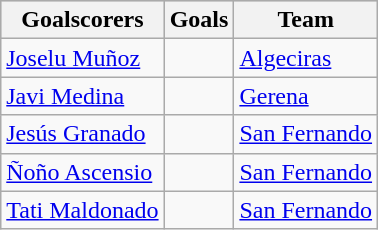<table class="wikitable sortable" class="wikitable">
<tr style="background:#ccc; text-align:center;">
<th>Goalscorers</th>
<th>Goals</th>
<th>Team</th>
</tr>
<tr>
<td> <a href='#'>Joselu Muñoz</a></td>
<td></td>
<td><a href='#'>Algeciras</a></td>
</tr>
<tr>
<td> <a href='#'>Javi Medina</a></td>
<td></td>
<td><a href='#'>Gerena</a></td>
</tr>
<tr>
<td> <a href='#'>Jesús Granado</a></td>
<td></td>
<td><a href='#'>San Fernando</a></td>
</tr>
<tr>
<td> <a href='#'>Ñoño Ascensio</a></td>
<td></td>
<td><a href='#'>San Fernando</a></td>
</tr>
<tr>
<td> <a href='#'>Tati Maldonado</a></td>
<td></td>
<td><a href='#'>San Fernando</a></td>
</tr>
</table>
